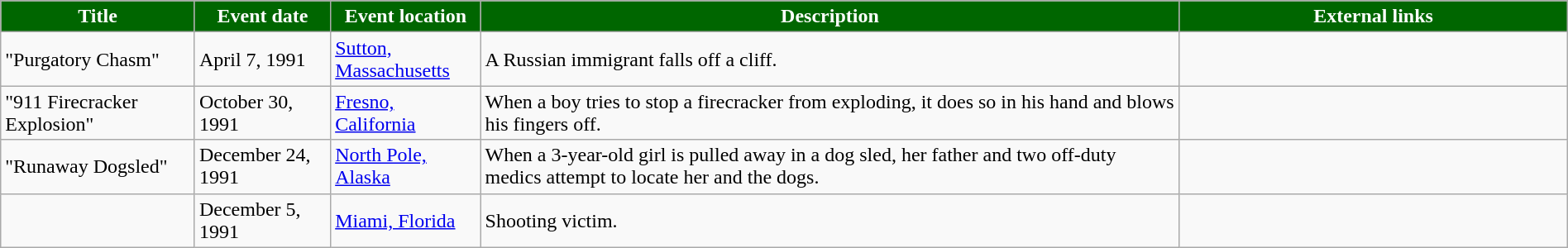<table class="wikitable" style="width: 100%;">
<tr>
<th style="background: #006600; color: #FFFFFF; width: 10%;">Title</th>
<th style="background: #006600; color: #FFFFFF; width: 7%;">Event date</th>
<th style="background: #006600; color: #FFFFFF; width: 7%;">Event location</th>
<th style="background: #006600; color: #FFFFFF; width: 36%;">Description</th>
<th style="background: #006600; color: #FFFFFF; width: 20%;">External links</th>
</tr>
<tr>
<td>"Purgatory Chasm"</td>
<td>April 7, 1991</td>
<td><a href='#'>Sutton, Massachusetts</a></td>
<td>A Russian immigrant falls off a cliff.</td>
<td></td>
</tr>
<tr>
<td>"911 Firecracker Explosion"</td>
<td>October 30, 1991</td>
<td><a href='#'>Fresno, California</a></td>
<td>When a boy tries to stop a firecracker from exploding, it does so in his hand and blows his fingers off.</td>
<td></td>
</tr>
<tr>
<td>"Runaway Dogsled"</td>
<td>December 24, 1991</td>
<td><a href='#'>North Pole, Alaska</a></td>
<td>When a 3-year-old girl is pulled away in a dog sled, her father and two off-duty medics attempt to locate her and the dogs.</td>
<td></td>
</tr>
<tr>
<td></td>
<td>December 5, 1991</td>
<td><a href='#'>Miami, Florida</a></td>
<td>Shooting victim.</td>
<td></td>
</tr>
</table>
